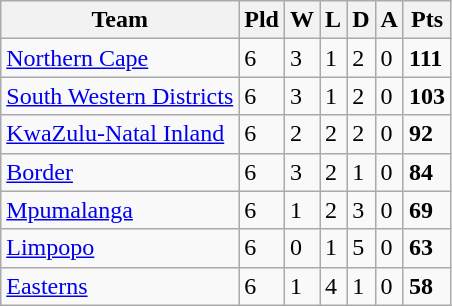<table class="wikitable">
<tr>
<th>Team</th>
<th><abbr>Pld</abbr></th>
<th><abbr>W</abbr></th>
<th><abbr>L</abbr></th>
<th><abbr>D</abbr></th>
<th><abbr>A</abbr></th>
<th><abbr>Pts</abbr></th>
</tr>
<tr>
<td><a href='#'>Northern Cape</a></td>
<td>6</td>
<td>3</td>
<td>1</td>
<td>2</td>
<td>0</td>
<td><strong>111</strong></td>
</tr>
<tr>
<td><a href='#'>South Western Districts</a></td>
<td>6</td>
<td>3</td>
<td>1</td>
<td>2</td>
<td>0</td>
<td><strong>103</strong></td>
</tr>
<tr>
<td><a href='#'>KwaZulu-Natal Inland</a></td>
<td>6</td>
<td>2</td>
<td>2</td>
<td>2</td>
<td>0</td>
<td><strong>92</strong></td>
</tr>
<tr>
<td><a href='#'>Border</a></td>
<td>6</td>
<td>3</td>
<td>2</td>
<td>1</td>
<td>0</td>
<td><strong>84</strong></td>
</tr>
<tr>
<td><a href='#'>Mpumalanga</a></td>
<td>6</td>
<td>1</td>
<td>2</td>
<td>3</td>
<td>0</td>
<td><strong>69</strong></td>
</tr>
<tr>
<td><a href='#'>Limpopo</a></td>
<td>6</td>
<td>0</td>
<td>1</td>
<td>5</td>
<td>0</td>
<td><strong>63</strong></td>
</tr>
<tr>
<td><a href='#'>Easterns</a></td>
<td>6</td>
<td>1</td>
<td>4</td>
<td>1</td>
<td>0</td>
<td><strong>58</strong></td>
</tr>
</table>
